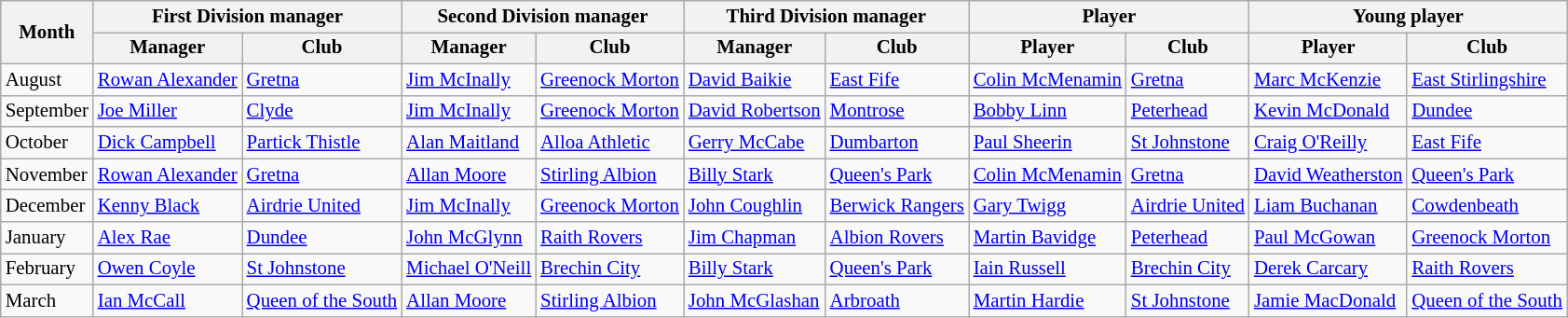<table class="wikitable" style="font-size:87%">
<tr>
<th rowspan=2>Month</th>
<th colspan=2>First Division manager</th>
<th colspan=2>Second Division manager</th>
<th colspan=2>Third Division manager</th>
<th colspan=2>Player</th>
<th colspan=2>Young player</th>
</tr>
<tr>
<th>Manager</th>
<th>Club</th>
<th>Manager</th>
<th>Club</th>
<th>Manager</th>
<th>Club</th>
<th>Player</th>
<th>Club</th>
<th>Player</th>
<th>Club</th>
</tr>
<tr>
<td>August</td>
<td> <a href='#'>Rowan Alexander</a></td>
<td><a href='#'>Gretna</a></td>
<td> <a href='#'>Jim McInally</a></td>
<td><a href='#'>Greenock Morton</a></td>
<td> <a href='#'>David Baikie</a></td>
<td><a href='#'>East Fife</a></td>
<td> <a href='#'>Colin McMenamin</a></td>
<td><a href='#'>Gretna</a></td>
<td> <a href='#'>Marc McKenzie</a></td>
<td><a href='#'>East Stirlingshire</a></td>
</tr>
<tr>
<td>September</td>
<td> <a href='#'>Joe Miller</a></td>
<td><a href='#'>Clyde</a></td>
<td> <a href='#'>Jim McInally</a></td>
<td><a href='#'>Greenock Morton</a></td>
<td> <a href='#'>David Robertson</a></td>
<td><a href='#'>Montrose</a></td>
<td> <a href='#'>Bobby Linn</a></td>
<td><a href='#'>Peterhead</a></td>
<td> <a href='#'>Kevin McDonald</a></td>
<td><a href='#'>Dundee</a></td>
</tr>
<tr>
<td>October</td>
<td> <a href='#'>Dick Campbell</a></td>
<td><a href='#'>Partick Thistle</a></td>
<td> <a href='#'>Alan Maitland</a></td>
<td><a href='#'>Alloa Athletic</a></td>
<td> <a href='#'>Gerry McCabe</a></td>
<td><a href='#'>Dumbarton</a></td>
<td> <a href='#'>Paul Sheerin</a></td>
<td><a href='#'>St Johnstone</a></td>
<td> <a href='#'>Craig O'Reilly</a></td>
<td><a href='#'>East Fife</a></td>
</tr>
<tr>
<td>November</td>
<td> <a href='#'>Rowan Alexander</a></td>
<td><a href='#'>Gretna</a></td>
<td> <a href='#'>Allan Moore</a></td>
<td><a href='#'>Stirling Albion</a></td>
<td> <a href='#'>Billy Stark</a></td>
<td><a href='#'>Queen's Park</a></td>
<td> <a href='#'>Colin McMenamin</a></td>
<td><a href='#'>Gretna</a></td>
<td> <a href='#'>David Weatherston</a></td>
<td><a href='#'>Queen's Park</a></td>
</tr>
<tr>
<td>December</td>
<td> <a href='#'>Kenny Black</a></td>
<td><a href='#'>Airdrie United</a></td>
<td> <a href='#'>Jim McInally</a></td>
<td><a href='#'>Greenock Morton</a></td>
<td> <a href='#'>John Coughlin</a></td>
<td><a href='#'>Berwick Rangers</a></td>
<td> <a href='#'>Gary Twigg</a></td>
<td><a href='#'>Airdrie United</a></td>
<td> <a href='#'>Liam Buchanan</a></td>
<td><a href='#'>Cowdenbeath</a></td>
</tr>
<tr>
<td>January</td>
<td> <a href='#'>Alex Rae</a></td>
<td><a href='#'>Dundee</a></td>
<td> <a href='#'>John McGlynn</a></td>
<td><a href='#'>Raith Rovers</a></td>
<td> <a href='#'>Jim Chapman</a></td>
<td><a href='#'>Albion Rovers</a></td>
<td> <a href='#'>Martin Bavidge</a></td>
<td><a href='#'>Peterhead</a></td>
<td> <a href='#'>Paul McGowan</a></td>
<td><a href='#'>Greenock Morton</a></td>
</tr>
<tr>
<td>February</td>
<td> <a href='#'>Owen Coyle</a></td>
<td><a href='#'>St Johnstone</a></td>
<td> <a href='#'>Michael O'Neill</a></td>
<td><a href='#'>Brechin City</a></td>
<td> <a href='#'>Billy Stark</a></td>
<td><a href='#'>Queen's Park</a></td>
<td> <a href='#'>Iain Russell</a></td>
<td><a href='#'>Brechin City</a></td>
<td> <a href='#'>Derek Carcary</a></td>
<td><a href='#'>Raith Rovers</a></td>
</tr>
<tr>
<td>March</td>
<td> <a href='#'>Ian McCall</a></td>
<td><a href='#'>Queen of the South</a></td>
<td> <a href='#'>Allan Moore</a></td>
<td><a href='#'>Stirling Albion</a></td>
<td> <a href='#'>John McGlashan</a></td>
<td><a href='#'>Arbroath</a></td>
<td> <a href='#'>Martin Hardie</a></td>
<td><a href='#'>St Johnstone</a></td>
<td> <a href='#'>Jamie MacDonald</a></td>
<td><a href='#'>Queen of the South</a></td>
</tr>
</table>
